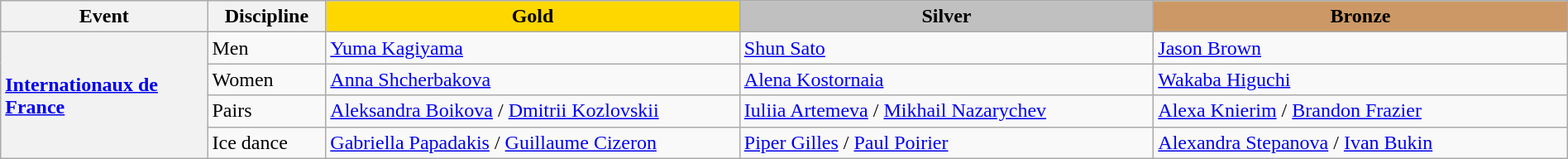<table class="wikitable unsortable" style="text-align:left; width:100%;">
<tr>
<th scope="col" style="width:10%">Event</th>
<th scope="col" style="width:5%">Discipline</th>
<td scope="col" style="text-align:center; width:20%; background:gold"><strong>Gold</strong></td>
<td scope="col" style="text-align:center; width:20%; background:silver"><strong>Silver</strong></td>
<td scope="col" style="text-align:center; width:20%; background:#c96"><strong>Bronze</strong></td>
</tr>
<tr>
<th scope="row" style="text-align:left" rowspan="4"> <a href='#'>Internationaux de France</a></th>
<td>Men</td>
<td> <a href='#'>Yuma Kagiyama</a></td>
<td> <a href='#'>Shun Sato</a></td>
<td> <a href='#'>Jason Brown</a></td>
</tr>
<tr>
<td>Women</td>
<td> <a href='#'>Anna Shcherbakova</a></td>
<td> <a href='#'>Alena Kostornaia</a></td>
<td> <a href='#'>Wakaba Higuchi</a></td>
</tr>
<tr>
<td>Pairs</td>
<td> <a href='#'>Aleksandra Boikova</a> / <a href='#'>Dmitrii Kozlovskii</a></td>
<td> <a href='#'>Iuliia Artemeva</a> / <a href='#'>Mikhail Nazarychev</a></td>
<td> <a href='#'>Alexa Knierim</a> / <a href='#'>Brandon Frazier</a></td>
</tr>
<tr>
<td>Ice dance</td>
<td> <a href='#'>Gabriella Papadakis</a> / <a href='#'>Guillaume Cizeron</a></td>
<td> <a href='#'>Piper Gilles</a> / <a href='#'>Paul Poirier</a></td>
<td> <a href='#'>Alexandra Stepanova</a> / <a href='#'>Ivan Bukin</a></td>
</tr>
</table>
